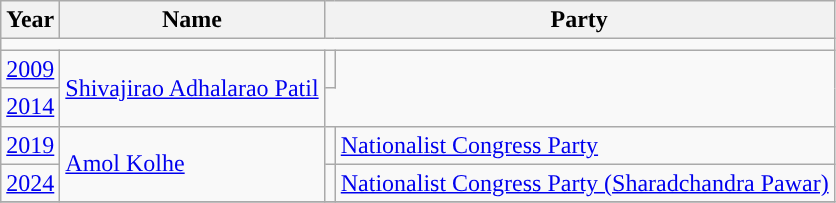<table class="wikitable">
<tr>
<th>Year</th>
<th>Name</th>
<th colspan="2">Party</th>
</tr>
<tr>
<td colspan="4"></td>
</tr>
<tr>
<td><a href='#'>2009</a></td>
<td rowspan="2"><a href='#'>Shivajirao Adhalarao Patil</a></td>
<td></td>
</tr>
<tr>
<td><a href='#'>2014</a></td>
</tr>
<tr>
<td><a href='#'>2019</a></td>
<td rowspan="2"><a href='#'>Amol Kolhe</a></td>
<td style="background-color: "></td>
<td><a href='#'>Nationalist Congress Party</a></td>
</tr>
<tr>
<td><a href='#'>2024</a></td>
<td style="background-color: "></td>
<td><a href='#'>Nationalist Congress Party (Sharadchandra Pawar)</a></td>
</tr>
<tr>
</tr>
</table>
